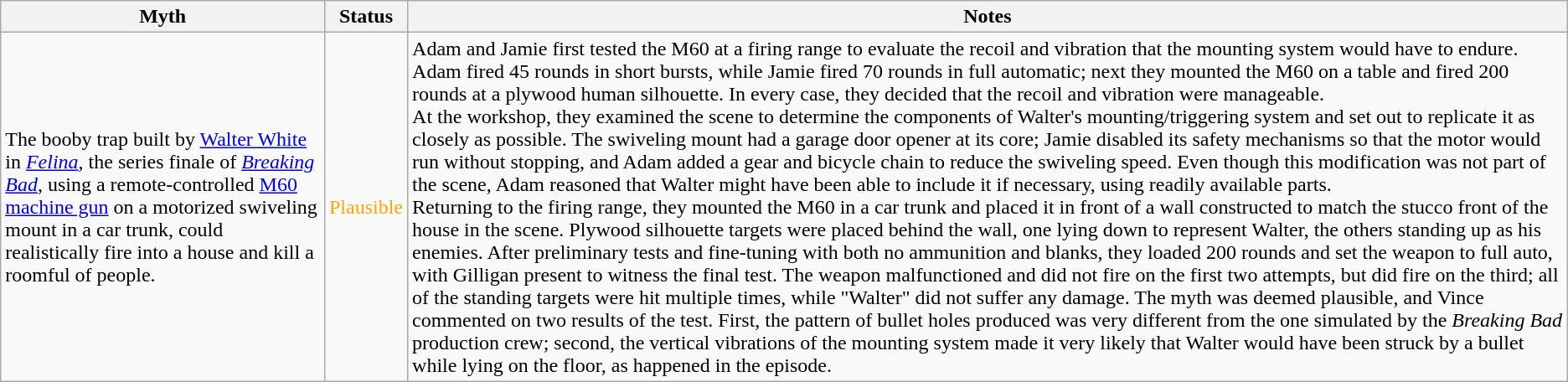<table class="wikitable plainrowheaders">
<tr>
<th scope"col">Myth</th>
<th scope"col">Status</th>
<th scope"col">Notes</th>
</tr>
<tr>
<td scope"row">The booby trap built by <a href='#'>Walter White</a> in <a href='#'><em>Felina</em></a>, the series finale of <em><a href='#'>Breaking Bad</a></em>, using a remote-controlled <a href='#'>M60 machine gun</a> on a motorized swiveling mount in a car trunk, could realistically fire into a house and kill a roomful of people.</td>
<td style="color:orange">Plausible</td>
<td>Adam and Jamie first tested the M60 at a firing range to evaluate the recoil and vibration that the mounting system would have to endure. Adam fired 45 rounds in short bursts, while Jamie fired 70 rounds in full automatic; next they mounted the M60 on a table and fired 200 rounds at a plywood human silhouette. In every case, they decided that the recoil and vibration were manageable.<br>At the workshop, they examined the scene to determine the components of Walter's mounting/triggering system and set out to replicate it as closely as possible. The swiveling mount had a garage door opener at its core; Jamie disabled its safety mechanisms so that the motor would run without stopping, and Adam added a gear and bicycle chain to reduce the swiveling speed. Even though this modification was not part of the scene, Adam reasoned that Walter might have been able to include it if necessary, using readily available parts.<br>Returning to the firing range, they mounted the M60 in a car trunk and placed it in front of a wall constructed to match the stucco front of the house in the scene. Plywood silhouette targets were placed behind the wall, one lying down to represent Walter, the others standing up as his enemies. After preliminary tests and fine-tuning with both no ammunition and blanks, they loaded 200 rounds and set the weapon to full auto, with Gilligan present to witness the final test. The weapon malfunctioned and did not fire on the first two attempts, but did fire on the third; all of the standing targets were hit multiple times, while "Walter" did not suffer any damage. The myth was deemed plausible, and Vince commented on two results of the test. First, the pattern of bullet holes produced was very different from the one simulated by the <em>Breaking Bad</em> production crew; second, the vertical vibrations of the mounting system made it very likely that Walter would have been struck by a bullet while lying on the floor, as happened in the episode.</td>
</tr>
</table>
